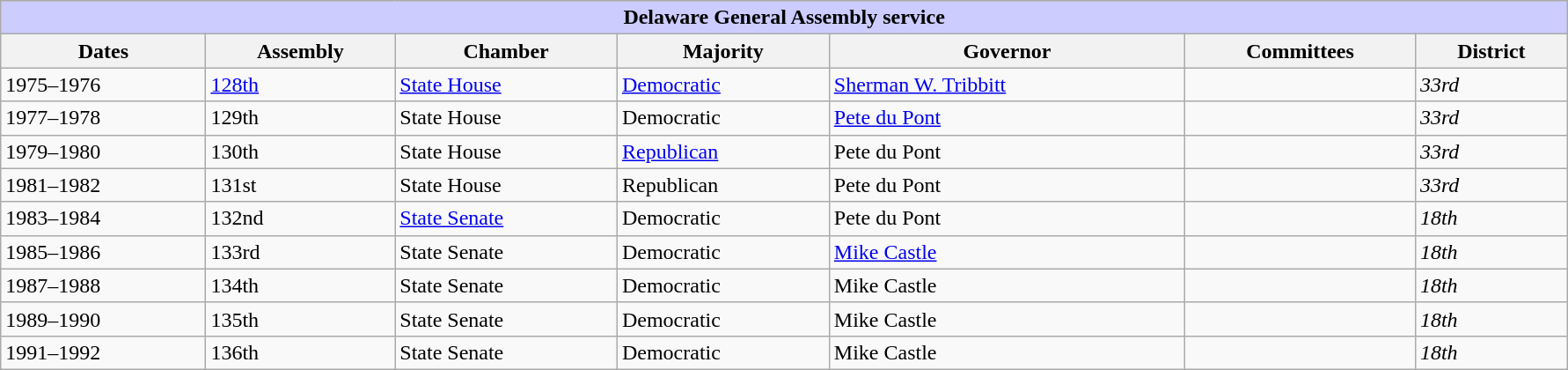<table class=wikitable style="width: 94%" style="text-align: center;" align="center">
<tr bgcolor=#cccccc>
<th colspan=7 style="background: #ccccff;">Delaware General Assembly service</th>
</tr>
<tr>
<th><strong>Dates</strong></th>
<th><strong>Assembly</strong></th>
<th><strong>Chamber</strong></th>
<th><strong>Majority</strong></th>
<th><strong>Governor</strong></th>
<th><strong>Committees</strong></th>
<th><strong>District</strong></th>
</tr>
<tr>
<td>1975–1976</td>
<td><a href='#'>128th</a></td>
<td><a href='#'>State House</a></td>
<td><a href='#'>Democratic</a></td>
<td><a href='#'>Sherman W. Tribbitt</a></td>
<td></td>
<td><em>33rd</em></td>
</tr>
<tr>
<td>1977–1978</td>
<td>129th</td>
<td>State House</td>
<td>Democratic</td>
<td><a href='#'>Pete du Pont</a></td>
<td></td>
<td><em>33rd</em></td>
</tr>
<tr>
<td>1979–1980</td>
<td>130th</td>
<td>State House</td>
<td><a href='#'>Republican</a></td>
<td>Pete du Pont</td>
<td></td>
<td><em>33rd</em></td>
</tr>
<tr>
<td>1981–1982</td>
<td>131st</td>
<td>State House</td>
<td>Republican</td>
<td>Pete du Pont</td>
<td></td>
<td><em>33rd</em></td>
</tr>
<tr>
<td>1983–1984</td>
<td>132nd</td>
<td><a href='#'>State Senate</a></td>
<td>Democratic</td>
<td>Pete du Pont</td>
<td></td>
<td><em>18th</em></td>
</tr>
<tr>
<td>1985–1986</td>
<td>133rd</td>
<td>State Senate</td>
<td>Democratic</td>
<td><a href='#'>Mike Castle</a></td>
<td></td>
<td><em>18th</em></td>
</tr>
<tr>
<td>1987–1988</td>
<td>134th</td>
<td>State Senate</td>
<td>Democratic</td>
<td>Mike Castle</td>
<td></td>
<td><em>18th</em></td>
</tr>
<tr>
<td>1989–1990</td>
<td>135th</td>
<td>State Senate</td>
<td>Democratic</td>
<td>Mike Castle</td>
<td></td>
<td><em>18th</em></td>
</tr>
<tr>
<td>1991–1992</td>
<td>136th</td>
<td>State Senate</td>
<td>Democratic</td>
<td>Mike Castle</td>
<td></td>
<td><em>18th</em></td>
</tr>
</table>
